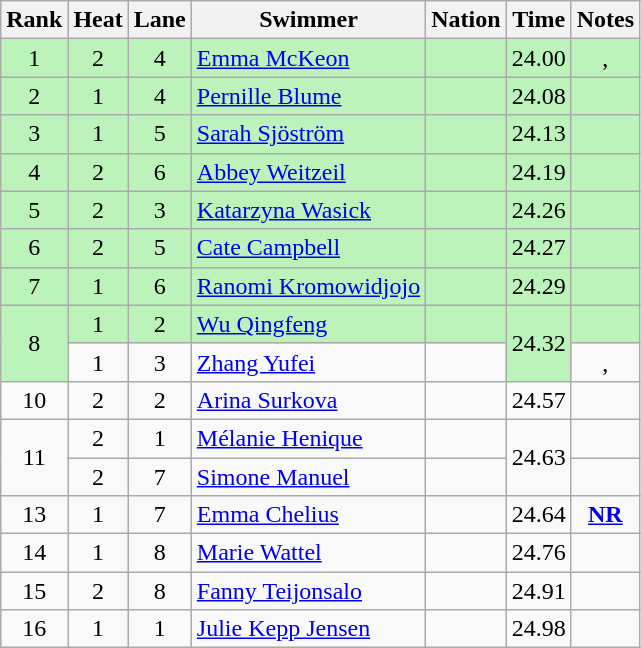<table class="wikitable sortable" style="text-align:center">
<tr>
<th>Rank</th>
<th>Heat</th>
<th>Lane</th>
<th>Swimmer</th>
<th>Nation</th>
<th>Time</th>
<th>Notes</th>
</tr>
<tr bgcolor=bbf3bb>
<td>1</td>
<td>2</td>
<td>4</td>
<td align=left><a href='#'>Emma McKeon</a></td>
<td align=left></td>
<td>24.00</td>
<td>, </td>
</tr>
<tr bgcolor=bbf3bb>
<td>2</td>
<td>1</td>
<td>4</td>
<td align=left><a href='#'>Pernille Blume</a></td>
<td align=left></td>
<td>24.08</td>
<td></td>
</tr>
<tr bgcolor=bbf3bb>
<td>3</td>
<td>1</td>
<td>5</td>
<td align=left><a href='#'>Sarah Sjöström</a></td>
<td align=left></td>
<td>24.13</td>
<td></td>
</tr>
<tr bgcolor=bbf3bb>
<td>4</td>
<td>2</td>
<td>6</td>
<td align=left><a href='#'>Abbey Weitzeil</a></td>
<td align=left></td>
<td>24.19</td>
<td></td>
</tr>
<tr bgcolor=bbf3bb>
<td>5</td>
<td>2</td>
<td>3</td>
<td align=left><a href='#'>Katarzyna Wasick</a></td>
<td align=left></td>
<td>24.26</td>
<td></td>
</tr>
<tr bgcolor=bbf3bb>
<td>6</td>
<td>2</td>
<td>5</td>
<td align=left><a href='#'>Cate Campbell</a></td>
<td align=left></td>
<td>24.27</td>
<td></td>
</tr>
<tr bgcolor=bbf3bb>
<td>7</td>
<td>1</td>
<td>6</td>
<td align=left><a href='#'>Ranomi Kromowidjojo</a></td>
<td align=left></td>
<td>24.29</td>
<td></td>
</tr>
<tr bgcolor=bbf3bb>
<td rowspan=2>8</td>
<td>1</td>
<td>2</td>
<td align=left><a href='#'>Wu Qingfeng</a></td>
<td align=left></td>
<td rowspan=2>24.32</td>
<td></td>
</tr>
<tr>
<td>1</td>
<td>3</td>
<td align=left><a href='#'>Zhang Yufei</a></td>
<td align=left></td>
<td>, </td>
</tr>
<tr>
<td>10</td>
<td>2</td>
<td>2</td>
<td align=left><a href='#'>Arina Surkova</a></td>
<td align=left></td>
<td>24.57</td>
<td></td>
</tr>
<tr>
<td rowspan=2>11</td>
<td>2</td>
<td>1</td>
<td align=left><a href='#'>Mélanie Henique</a></td>
<td align=left></td>
<td rowspan=2>24.63</td>
<td></td>
</tr>
<tr>
<td>2</td>
<td>7</td>
<td align=left><a href='#'>Simone Manuel</a></td>
<td align=left></td>
<td></td>
</tr>
<tr>
<td>13</td>
<td>1</td>
<td>7</td>
<td align=left><a href='#'>Emma Chelius</a></td>
<td align=left></td>
<td>24.64</td>
<td><strong><a href='#'>NR</a></strong></td>
</tr>
<tr>
<td>14</td>
<td>1</td>
<td>8</td>
<td align=left><a href='#'>Marie Wattel</a></td>
<td align=left></td>
<td>24.76</td>
<td></td>
</tr>
<tr>
<td>15</td>
<td>2</td>
<td>8</td>
<td align=left><a href='#'>Fanny Teijonsalo</a></td>
<td align=left></td>
<td>24.91</td>
<td></td>
</tr>
<tr>
<td>16</td>
<td>1</td>
<td>1</td>
<td align=left><a href='#'>Julie Kepp Jensen</a></td>
<td align=left></td>
<td>24.98</td>
<td></td>
</tr>
</table>
